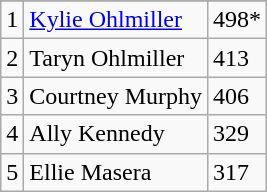<table class="wikitable">
<tr>
</tr>
<tr>
<td>1</td>
<td><a href='#'>Kylie Ohlmiller</a></td>
<td>498*</td>
</tr>
<tr>
<td>2</td>
<td>Taryn Ohlmiller</td>
<td>413</td>
</tr>
<tr>
<td>3</td>
<td>Courtney Murphy</td>
<td>406</td>
</tr>
<tr>
<td>4</td>
<td>Ally Kennedy</td>
<td>329</td>
</tr>
<tr>
<td>5</td>
<td>Ellie Masera</td>
<td>317</td>
</tr>
</table>
